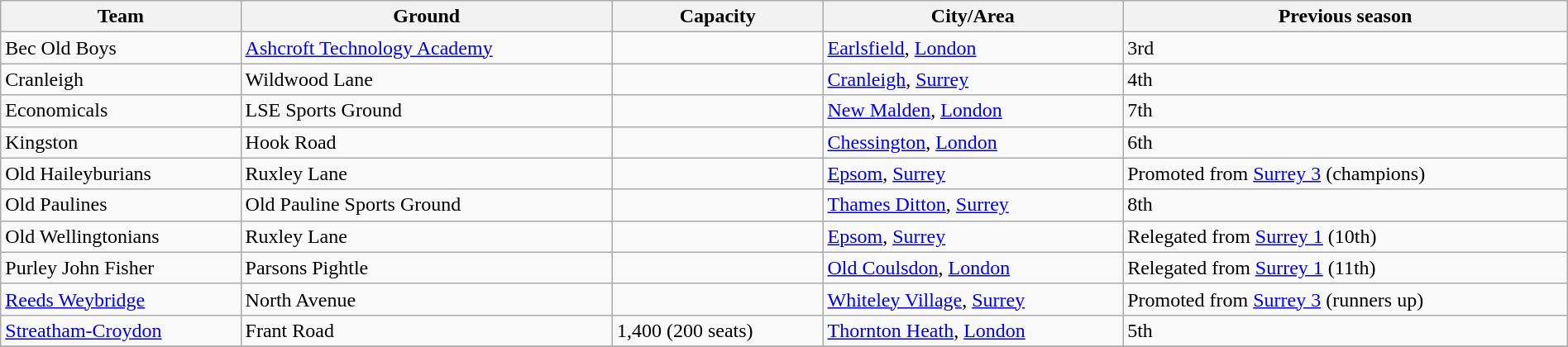<table class="wikitable sortable" width=100%>
<tr>
<th>Team</th>
<th>Ground</th>
<th>Capacity</th>
<th>City/Area</th>
<th>Previous season</th>
</tr>
<tr>
<td>Bec Old Boys</td>
<td><a href='#'>Ashcroft Technology Academy</a></td>
<td></td>
<td><a href='#'>Earlsfield</a>, <a href='#'>London</a></td>
<td>3rd</td>
</tr>
<tr>
<td>Cranleigh</td>
<td>Wildwood Lane</td>
<td></td>
<td><a href='#'>Cranleigh</a>, <a href='#'>Surrey</a></td>
<td>4th</td>
</tr>
<tr>
<td>Economicals</td>
<td>LSE Sports Ground</td>
<td></td>
<td><a href='#'>New Malden</a>, <a href='#'>London</a></td>
<td>7th</td>
</tr>
<tr>
<td>Kingston</td>
<td>Hook Road</td>
<td></td>
<td><a href='#'>Chessington</a>, <a href='#'>London</a></td>
<td>6th</td>
</tr>
<tr>
<td>Old Haileyburians</td>
<td>Ruxley Lane</td>
<td></td>
<td><a href='#'>Epsom</a>, <a href='#'>Surrey</a></td>
<td>Promoted from <a href='#'>Surrey 3</a> (champions)</td>
</tr>
<tr>
<td>Old Paulines</td>
<td>Old Pauline Sports Ground</td>
<td></td>
<td><a href='#'>Thames Ditton</a>, <a href='#'>Surrey</a></td>
<td>8th</td>
</tr>
<tr>
<td>Old Wellingtonians</td>
<td>Ruxley Lane</td>
<td></td>
<td><a href='#'>Epsom</a>, <a href='#'>Surrey</a></td>
<td>Relegated from <a href='#'>Surrey 1</a> (10th)</td>
</tr>
<tr>
<td>Purley John Fisher</td>
<td>Parsons Pightle</td>
<td></td>
<td><a href='#'>Old Coulsdon</a>, <a href='#'>London</a></td>
<td>Relegated from <a href='#'>Surrey 1</a> (11th)</td>
</tr>
<tr>
<td><a href='#'>Reeds Weybridge</a></td>
<td>North Avenue</td>
<td></td>
<td><a href='#'>Whiteley Village</a>, <a href='#'>Surrey</a></td>
<td>Promoted from <a href='#'>Surrey 3</a> (runners up)</td>
</tr>
<tr>
<td><a href='#'>Streatham-Croydon</a></td>
<td>Frant Road</td>
<td>1,400 (200 seats)</td>
<td><a href='#'>Thornton Heath</a>, <a href='#'>London</a></td>
<td>5th</td>
</tr>
<tr>
</tr>
</table>
